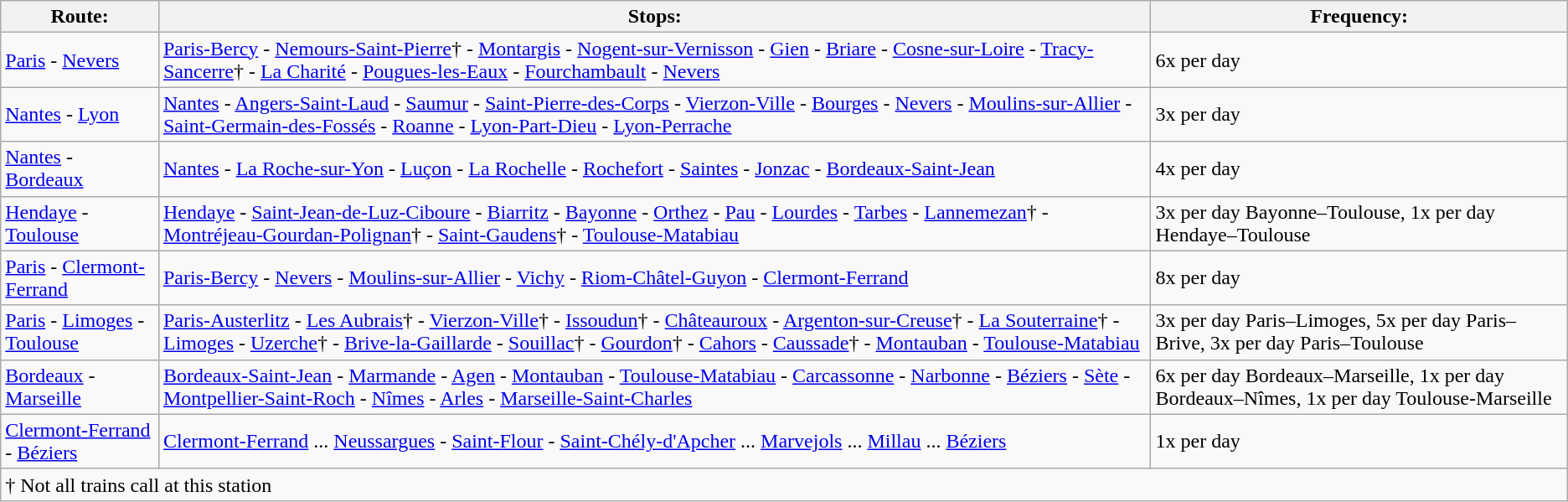<table class="wikitable vatop">
<tr>
<th>Route:</th>
<th>Stops:</th>
<th>Frequency:</th>
</tr>
<tr>
<td><a href='#'>Paris</a> - <a href='#'>Nevers</a></td>
<td><a href='#'>Paris-Bercy</a> - <a href='#'>Nemours-Saint-Pierre</a>† - <a href='#'>Montargis</a> - <a href='#'>Nogent-sur-Vernisson</a> - <a href='#'>Gien</a> - <a href='#'>Briare</a> - <a href='#'>Cosne-sur-Loire</a> - <a href='#'>Tracy-Sancerre</a>† - <a href='#'>La Charité</a> - <a href='#'>Pougues-les-Eaux</a> - <a href='#'>Fourchambault</a> - <a href='#'>Nevers</a></td>
<td>6x per day</td>
</tr>
<tr>
<td><a href='#'>Nantes</a> - <a href='#'>Lyon</a></td>
<td><a href='#'>Nantes</a> - <a href='#'>Angers-Saint-Laud</a> - <a href='#'>Saumur</a> - <a href='#'>Saint-Pierre-des-Corps</a> - <a href='#'>Vierzon-Ville</a> - <a href='#'>Bourges</a> - <a href='#'>Nevers</a> - <a href='#'>Moulins-sur-Allier</a> - <a href='#'>Saint-Germain-des-Fossés</a> - <a href='#'>Roanne</a> - <a href='#'>Lyon-Part-Dieu</a> - <a href='#'>Lyon-Perrache</a></td>
<td>3x per day</td>
</tr>
<tr>
<td><a href='#'>Nantes</a> - <a href='#'>Bordeaux</a></td>
<td><a href='#'>Nantes</a> - <a href='#'>La Roche-sur-Yon</a> - <a href='#'>Luçon</a> - <a href='#'>La Rochelle</a> - <a href='#'>Rochefort</a> - <a href='#'>Saintes</a> - <a href='#'>Jonzac</a> - <a href='#'>Bordeaux-Saint-Jean</a></td>
<td>4x per day</td>
</tr>
<tr>
<td><a href='#'>Hendaye</a> - <a href='#'>Toulouse</a></td>
<td><a href='#'>Hendaye</a> - <a href='#'>Saint-Jean-de-Luz-Ciboure</a> - <a href='#'>Biarritz</a> - <a href='#'>Bayonne</a> - <a href='#'>Orthez</a> - <a href='#'>Pau</a> - <a href='#'>Lourdes</a> - <a href='#'>Tarbes</a> - <a href='#'>Lannemezan</a>† - <a href='#'>Montréjeau-Gourdan-Polignan</a>† - <a href='#'>Saint-Gaudens</a>† - <a href='#'>Toulouse-Matabiau</a></td>
<td>3x per day Bayonne–Toulouse, 1x per day Hendaye–Toulouse</td>
</tr>
<tr>
<td><a href='#'>Paris</a> - <a href='#'>Clermont-Ferrand</a></td>
<td><a href='#'>Paris-Bercy</a> - <a href='#'>Nevers</a> - <a href='#'>Moulins-sur-Allier</a> - <a href='#'>Vichy</a> - <a href='#'>Riom-Châtel-Guyon</a> - <a href='#'>Clermont-Ferrand</a></td>
<td>8x per day</td>
</tr>
<tr>
<td><a href='#'>Paris</a> - <a href='#'>Limoges</a> - <a href='#'>Toulouse</a></td>
<td><a href='#'>Paris-Austerlitz</a> - <a href='#'>Les Aubrais</a>† - <a href='#'>Vierzon-Ville</a>† - <a href='#'>Issoudun</a>† - <a href='#'>Châteauroux</a> - <a href='#'>Argenton-sur-Creuse</a>† - <a href='#'>La Souterraine</a>† - <a href='#'>Limoges</a> - <a href='#'>Uzerche</a>† - <a href='#'>Brive-la-Gaillarde</a> - <a href='#'>Souillac</a>† - <a href='#'>Gourdon</a>† - <a href='#'>Cahors</a> - <a href='#'>Caussade</a>† - <a href='#'>Montauban</a> - <a href='#'>Toulouse-Matabiau</a></td>
<td>3x per day Paris–Limoges, 5x per day Paris–Brive, 3x per day Paris–Toulouse</td>
</tr>
<tr>
<td><a href='#'>Bordeaux</a> - <a href='#'>Marseille</a></td>
<td><a href='#'>Bordeaux-Saint-Jean</a> - <a href='#'>Marmande</a> - <a href='#'>Agen</a> - <a href='#'>Montauban</a> - <a href='#'>Toulouse-Matabiau</a> - <a href='#'>Carcassonne</a> - <a href='#'>Narbonne</a> - <a href='#'>Béziers</a> - <a href='#'>Sète</a> - <a href='#'>Montpellier-Saint-Roch</a> - <a href='#'>Nîmes</a> - <a href='#'>Arles</a> - <a href='#'>Marseille-Saint-Charles</a></td>
<td>6x per day Bordeaux–Marseille, 1x per day Bordeaux–Nîmes, 1x per day Toulouse-Marseille</td>
</tr>
<tr>
<td><a href='#'>Clermont-Ferrand</a> - <a href='#'>Béziers</a></td>
<td><a href='#'>Clermont-Ferrand</a> ... <a href='#'>Neussargues</a> - <a href='#'>Saint-Flour</a> - <a href='#'>Saint-Chély-d'Apcher</a> ... <a href='#'>Marvejols</a> ... <a href='#'>Millau</a> ... <a href='#'>Béziers</a></td>
<td>1x per day</td>
</tr>
<tr>
<td colspan=3>† Not all trains call at this station</td>
</tr>
</table>
